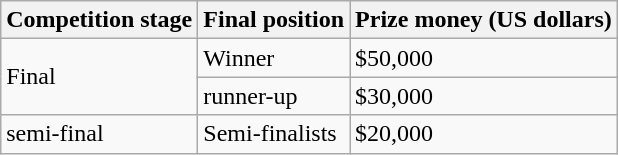<table class="wikitable">
<tr>
<th>Competition stage</th>
<th>Final position</th>
<th>Prize money (US dollars)</th>
</tr>
<tr>
<td rowspan="2">Final</td>
<td>Winner</td>
<td>$50,000</td>
</tr>
<tr>
<td>runner-up</td>
<td>$30,000</td>
</tr>
<tr>
<td rowspan="1">semi-final</td>
<td>Semi-finalists</td>
<td>$20,000</td>
</tr>
</table>
